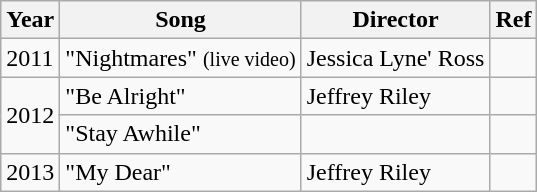<table class="wikitable">
<tr>
<th>Year</th>
<th>Song</th>
<th>Director</th>
<th>Ref</th>
</tr>
<tr>
<td>2011</td>
<td>"Nightmares" <small>(live video)</small></td>
<td>Jessica Lyne' Ross</td>
<td></td>
</tr>
<tr>
<td rowspan="2">2012</td>
<td>"Be Alright"</td>
<td>Jeffrey Riley</td>
<td></td>
</tr>
<tr>
<td>"Stay Awhile"</td>
<td></td>
<td></td>
</tr>
<tr>
<td>2013</td>
<td>"My Dear"</td>
<td>Jeffrey Riley</td>
<td></td>
</tr>
</table>
